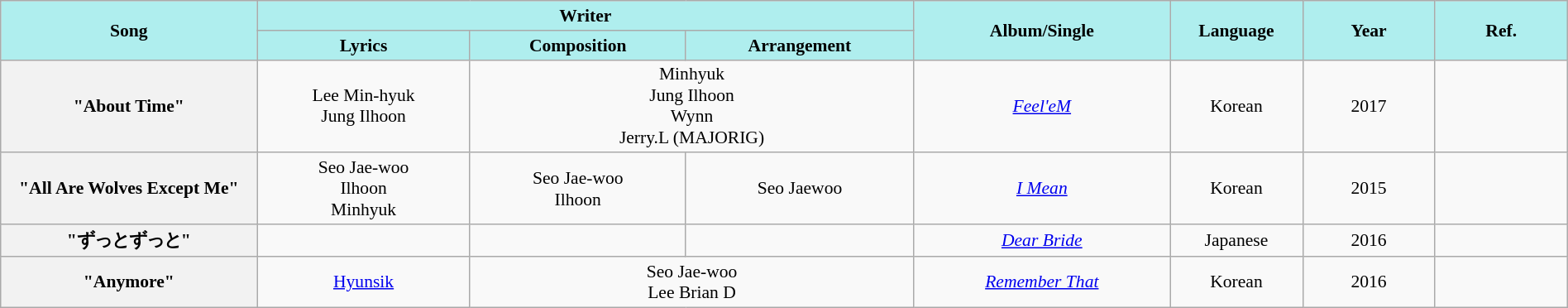<table class="wikitable" style="margin:0.5em auto; clear:both; font-size:.9em; text-align:center; width:100%">
<tr>
<th rowspan="2" style="width:200px; background:#AFEEEE;">Song</th>
<th colspan="3" style="width:700px; background:#AFEEEE;">Writer</th>
<th rowspan="2" style="width:200px; background:#AFEEEE;">Album/Single</th>
<th rowspan="2" style="width:100px; background:#AFEEEE;">Language</th>
<th rowspan="2" style="width:100px; background:#AFEEEE;">Year</th>
<th rowspan="2" style="width:100px; background:#AFEEEE;">Ref.</th>
</tr>
<tr>
<th style=background:#AFEEEE;">Lyrics</th>
<th style=background:#AFEEEE;">Composition</th>
<th style=background:#AFEEEE;">Arrangement</th>
</tr>
<tr>
<th>"About Time"</th>
<td>Lee Min-hyuk<br>Jung Ilhoon</td>
<td colspan="2">Minhyuk<br>Jung Ilhoon<br>Wynn<br>Jerry.L (MAJORIG)</td>
<td><em><a href='#'>Feel'eM</a></em></td>
<td>Korean</td>
<td>2017</td>
<td></td>
</tr>
<tr>
<th scope="row">"All Are Wolves Except Me" </th>
<td>Seo Jae-woo<br>Ilhoon<br>Minhyuk</td>
<td>Seo Jae-woo<br>Ilhoon</td>
<td>Seo Jaewoo</td>
<td><em><a href='#'>I Mean</a></em></td>
<td>Korean</td>
<td>2015</td>
<td></td>
</tr>
<tr>
<th scope="row">"ずっとずっと" </th>
<td></td>
<td></td>
<td></td>
<td><em><a href='#'>Dear Bride</a></em></td>
<td>Japanese</td>
<td>2016</td>
<td></td>
</tr>
<tr>
<th scope="row">"Anymore"</th>
<td><a href='#'>Hyunsik</a></td>
<td colspan="2">Seo Jae-woo<br>Lee Brian D</td>
<td><em><a href='#'>Remember That</a></em></td>
<td>Korean</td>
<td>2016</td>
<td></td>
</tr>
</table>
